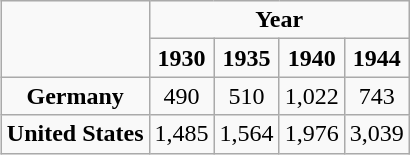<table class="wikitable" style="text-align:center; margin-right:30px; margin-left:30px" align="right">
<tr>
<td rowspan="2"></td>
<td colspan="4"><strong>Year</strong></td>
</tr>
<tr>
<td><strong>1930</strong></td>
<td><strong>1935</strong></td>
<td><strong>1940</strong></td>
<td><strong>1944</strong></td>
</tr>
<tr>
<td><strong>Germany</strong></td>
<td>490</td>
<td>510</td>
<td>1,022</td>
<td>743</td>
</tr>
<tr>
<td><strong>United States</strong></td>
<td>1,485</td>
<td>1,564</td>
<td>1,976</td>
<td>3,039</td>
</tr>
</table>
